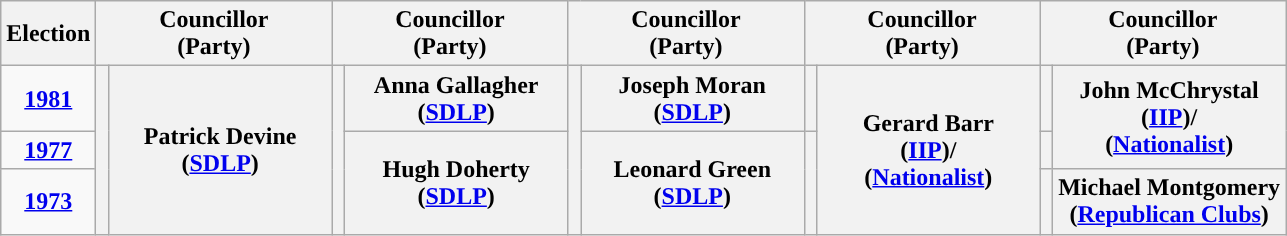<table class="wikitable" style="text-align:center">
<tr>
<th scope="col" width="50">Election</th>
<th scope="col" width="150" colspan = "2">Councillor<br> (Party)</th>
<th scope="col" width="150" colspan = "2">Councillor<br> (Party)</th>
<th scope="col" width="150" colspan = "2">Councillor<br> (Party)</th>
<th scope="col" width="150" colspan = "2">Councillor<br> (Party)</th>
<th scope="col" width="150" colspan = "2">Councillor<br> (Party)</th>
</tr>
<tr>
<td><strong><a href='#'>1981</a></strong></td>
<th rowspan="3" width="1" style="background-color: "></th>
<th rowspan = "3">Patrick Devine <br> (<a href='#'>SDLP</a>)</th>
<th rowspan="3" width="1" style="background-color: "></th>
<th rowspan = "1">Anna Gallagher <br> (<a href='#'>SDLP</a>)</th>
<th rowspan="3" width="1" style="background-color: "></th>
<th rowspan = "1">Joseph Moran <br> (<a href='#'>SDLP</a>)</th>
<th rowspan="1" width="1" style="background-color: "></th>
<th rowspan = "3">Gerard Barr <br> (<a href='#'>IIP</a>)/ <br> (<a href='#'>Nationalist</a>)</th>
<th rowspan="1" width="1" style="background-color: "></th>
<th rowspan = "2">John McChrystal <br> (<a href='#'>IIP</a>)/ <br> (<a href='#'>Nationalist</a>)</th>
</tr>
<tr>
<td><strong><a href='#'>1977</a></strong></td>
<th rowspan = "2">Hugh Doherty <br> (<a href='#'>SDLP</a>)</th>
<th rowspan = "2">Leonard Green <br> (<a href='#'>SDLP</a>)</th>
<th rowspan="2" width="1" style="background-color: "></th>
<th rowspan="1" width="1" style="background-color: "></th>
</tr>
<tr>
<td><strong><a href='#'>1973</a></strong></td>
<th rowspan="1" width="1" style="background-color: "></th>
<th rowspan = "1">Michael Montgomery <br> (<a href='#'>Republican Clubs</a>)</th>
</tr>
</table>
